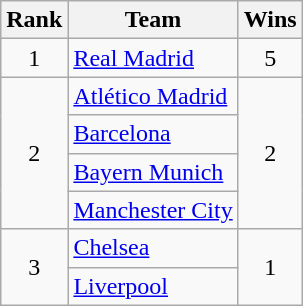<table class="wikitable">
<tr>
<th>Rank</th>
<th>Team</th>
<th>Wins</th>
</tr>
<tr>
<td align="center">1</td>
<td> <a href='#'>Real Madrid</a></td>
<td align="center">5</td>
</tr>
<tr>
<td rowspan="4" align="center">2</td>
<td> <a href='#'>Atlético Madrid</a></td>
<td rowspan="4" align="center">2</td>
</tr>
<tr>
<td> <a href='#'>Barcelona</a></td>
</tr>
<tr>
<td> <a href='#'>Bayern Munich</a></td>
</tr>
<tr>
<td> <a href='#'>Manchester City</a></td>
</tr>
<tr>
<td rowspan="2" align="center">3</td>
<td> <a href='#'>Chelsea</a></td>
<td rowspan="2" align="center">1</td>
</tr>
<tr>
<td> <a href='#'>Liverpool</a></td>
</tr>
</table>
